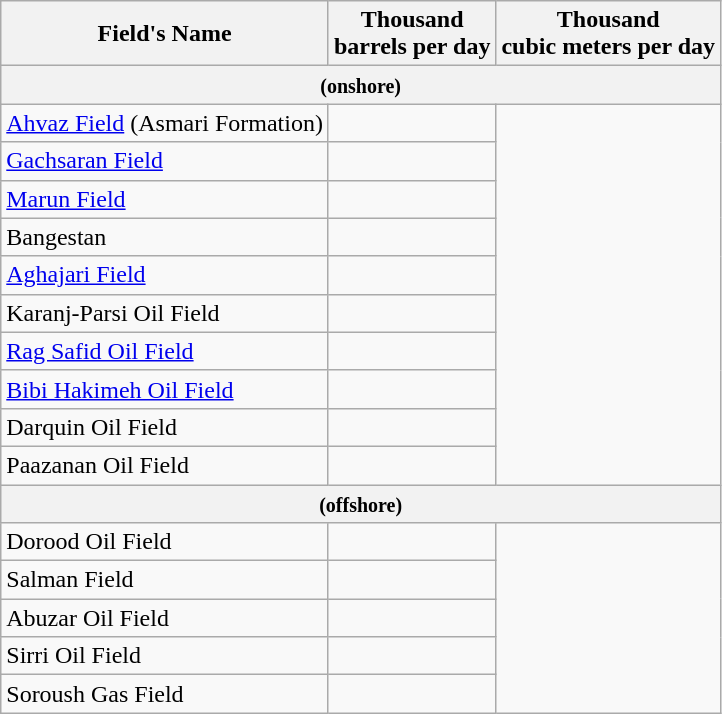<table class="wikitable">
<tr>
<th>Field's Name</th>
<th>Thousand<br>barrels per day</th>
<th>Thousand<br>cubic meters per day</th>
</tr>
<tr>
<th colspan=3><small>(onshore)</small></th>
</tr>
<tr>
<td><a href='#'>Ahvaz Field</a> (Asmari Formation)</td>
<td></td>
</tr>
<tr>
<td><a href='#'>Gachsaran Field</a></td>
<td></td>
</tr>
<tr>
<td><a href='#'>Marun Field</a></td>
<td></td>
</tr>
<tr>
<td>Bangestan</td>
<td></td>
</tr>
<tr>
<td><a href='#'>Aghajari Field</a></td>
<td></td>
</tr>
<tr>
<td>Karanj-Parsi Oil Field</td>
<td></td>
</tr>
<tr>
<td><a href='#'>Rag Safid Oil Field</a></td>
<td></td>
</tr>
<tr>
<td><a href='#'>Bibi Hakimeh Oil Field</a></td>
<td></td>
</tr>
<tr>
<td>Darquin Oil Field</td>
<td></td>
</tr>
<tr>
<td>Paazanan Oil Field</td>
<td></td>
</tr>
<tr>
<th colspan=3><small>(offshore)</small></th>
</tr>
<tr>
<td>Dorood Oil Field</td>
<td></td>
</tr>
<tr>
<td>Salman Field</td>
<td></td>
</tr>
<tr>
<td>Abuzar Oil Field</td>
<td></td>
</tr>
<tr>
<td>Sirri Oil Field</td>
<td></td>
</tr>
<tr>
<td>Soroush Gas Field</td>
<td></td>
</tr>
</table>
